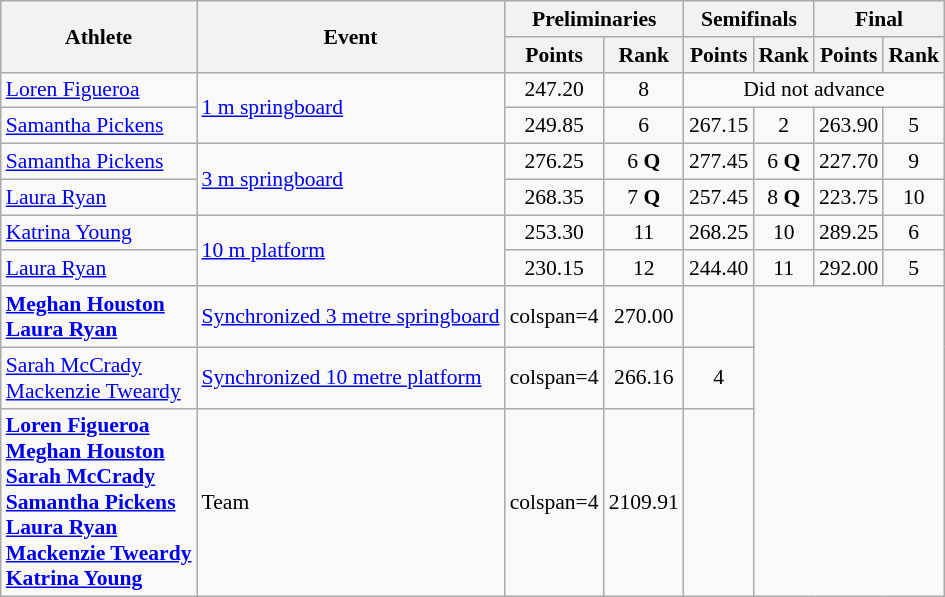<table class="wikitable" style="font-size:90%;">
<tr>
<th rowspan=2>Athlete</th>
<th rowspan=2>Event</th>
<th colspan=2>Preliminaries</th>
<th colspan=2>Semifinals</th>
<th colspan=2>Final</th>
</tr>
<tr>
<th>Points</th>
<th>Rank</th>
<th>Points</th>
<th>Rank</th>
<th>Points</th>
<th>Rank</th>
</tr>
<tr align=center>
<td align=left><a href='#'>Loren Figueroa</a></td>
<td align=left rowspan=2><a href='#'>1 m springboard</a></td>
<td>247.20</td>
<td>8</td>
<td colspan=4 align=center>Did not advance</td>
</tr>
<tr align=center>
<td align=left><a href='#'>Samantha Pickens</a></td>
<td>249.85</td>
<td>6</td>
<td>267.15</td>
<td>2</td>
<td>263.90</td>
<td>5</td>
</tr>
<tr align=center>
<td align=left><a href='#'>Samantha Pickens</a></td>
<td align=left rowspan=2><a href='#'>3 m springboard</a></td>
<td>276.25</td>
<td>6 <strong>Q</strong></td>
<td>277.45</td>
<td>6 <strong>Q</strong></td>
<td>227.70</td>
<td>9</td>
</tr>
<tr align=center>
<td align=left><a href='#'>Laura Ryan</a></td>
<td>268.35</td>
<td>7 <strong>Q</strong></td>
<td>257.45</td>
<td>8 <strong>Q</strong></td>
<td>223.75</td>
<td>10</td>
</tr>
<tr align=center>
<td align=left><a href='#'>Katrina Young</a></td>
<td align=left rowspan=2><a href='#'>10 m platform</a></td>
<td>253.30</td>
<td>11</td>
<td>268.25</td>
<td>10</td>
<td>289.25</td>
<td>6</td>
</tr>
<tr align=center>
<td align=left><a href='#'>Laura Ryan</a></td>
<td>230.15</td>
<td>12</td>
<td>244.40</td>
<td>11</td>
<td>292.00</td>
<td>5</td>
</tr>
<tr align=center>
<td align=left><strong><a href='#'>Meghan Houston</a> <br> <a href='#'>Laura Ryan</a></strong></td>
<td align=left><a href='#'>Synchronized 3 metre springboard</a></td>
<td>colspan=4 </td>
<td>270.00</td>
<td></td>
</tr>
<tr align=center>
<td align=left><a href='#'>Sarah McCrady</a> <br> <a href='#'>Mackenzie Tweardy</a></td>
<td align=left><a href='#'>Synchronized 10 metre platform</a></td>
<td>colspan=4 </td>
<td>266.16</td>
<td>4</td>
</tr>
<tr align=center>
<td align=left><strong><a href='#'>Loren Figueroa</a> <br> <a href='#'>Meghan Houston</a> <br> <a href='#'>Sarah McCrady</a> <br> <a href='#'>Samantha Pickens</a> <br> <a href='#'>Laura Ryan</a> <br> <a href='#'>Mackenzie Tweardy</a> <br> <a href='#'>Katrina Young</a></strong></td>
<td align=left>Team</td>
<td>colspan=4 </td>
<td>2109.91</td>
<td></td>
</tr>
</table>
